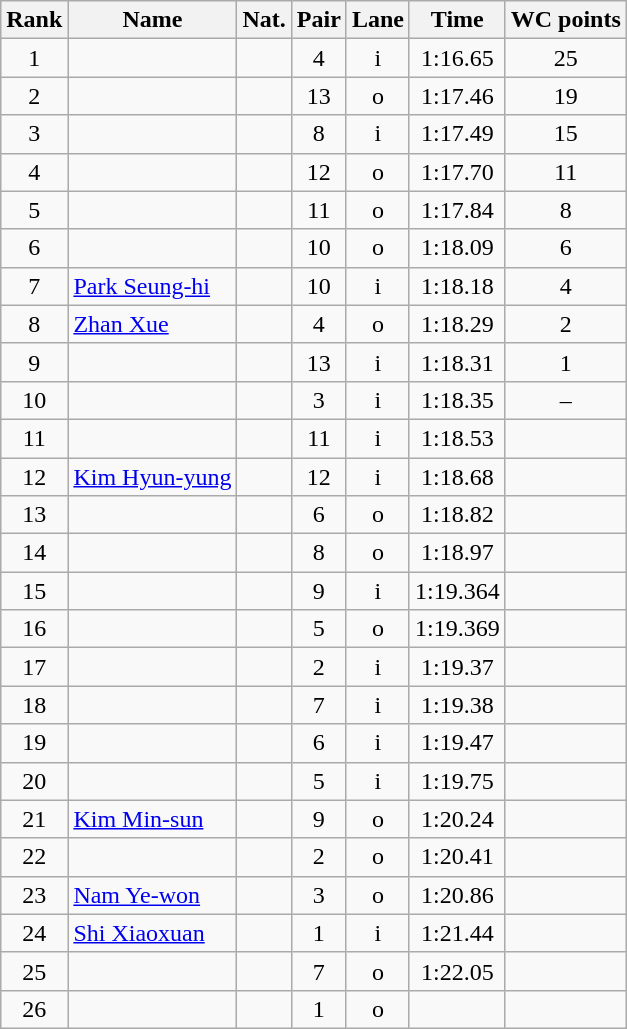<table class="wikitable sortable" style="text-align:center">
<tr>
<th>Rank</th>
<th>Name</th>
<th>Nat.</th>
<th>Pair</th>
<th>Lane</th>
<th>Time</th>
<th>WC points</th>
</tr>
<tr>
<td>1</td>
<td align=left></td>
<td></td>
<td>4</td>
<td>i</td>
<td>1:16.65</td>
<td>25</td>
</tr>
<tr>
<td>2</td>
<td align=left></td>
<td></td>
<td>13</td>
<td>o</td>
<td>1:17.46</td>
<td>19</td>
</tr>
<tr>
<td>3</td>
<td align=left></td>
<td></td>
<td>8</td>
<td>i</td>
<td>1:17.49</td>
<td>15</td>
</tr>
<tr>
<td>4</td>
<td align=left></td>
<td></td>
<td>12</td>
<td>o</td>
<td>1:17.70</td>
<td>11</td>
</tr>
<tr>
<td>5</td>
<td align=left></td>
<td></td>
<td>11</td>
<td>o</td>
<td>1:17.84</td>
<td>8</td>
</tr>
<tr>
<td>6</td>
<td align=left></td>
<td></td>
<td>10</td>
<td>o</td>
<td>1:18.09</td>
<td>6</td>
</tr>
<tr>
<td>7</td>
<td align=left><a href='#'>Park Seung-hi</a></td>
<td></td>
<td>10</td>
<td>i</td>
<td>1:18.18</td>
<td>4</td>
</tr>
<tr>
<td>8</td>
<td align=left><a href='#'>Zhan Xue</a></td>
<td></td>
<td>4</td>
<td>o</td>
<td>1:18.29</td>
<td>2</td>
</tr>
<tr>
<td>9</td>
<td align=left></td>
<td></td>
<td>13</td>
<td>i</td>
<td>1:18.31</td>
<td>1</td>
</tr>
<tr>
<td>10</td>
<td align=left></td>
<td></td>
<td>3</td>
<td>i</td>
<td>1:18.35</td>
<td>–</td>
</tr>
<tr>
<td>11</td>
<td align=left></td>
<td></td>
<td>11</td>
<td>i</td>
<td>1:18.53</td>
<td></td>
</tr>
<tr>
<td>12</td>
<td align=left><a href='#'>Kim Hyun-yung</a></td>
<td></td>
<td>12</td>
<td>i</td>
<td>1:18.68</td>
<td></td>
</tr>
<tr>
<td>13</td>
<td align=left></td>
<td></td>
<td>6</td>
<td>o</td>
<td>1:18.82</td>
<td></td>
</tr>
<tr>
<td>14</td>
<td align=left></td>
<td></td>
<td>8</td>
<td>o</td>
<td>1:18.97</td>
<td></td>
</tr>
<tr>
<td>15</td>
<td align=left></td>
<td></td>
<td>9</td>
<td>i</td>
<td>1:19.364</td>
<td></td>
</tr>
<tr>
<td>16</td>
<td align=left></td>
<td></td>
<td>5</td>
<td>o</td>
<td>1:19.369</td>
<td></td>
</tr>
<tr>
<td>17</td>
<td align=left></td>
<td></td>
<td>2</td>
<td>i</td>
<td>1:19.37</td>
<td></td>
</tr>
<tr>
<td>18</td>
<td align=left></td>
<td></td>
<td>7</td>
<td>i</td>
<td>1:19.38</td>
<td></td>
</tr>
<tr>
<td>19</td>
<td align=left></td>
<td></td>
<td>6</td>
<td>i</td>
<td>1:19.47</td>
<td></td>
</tr>
<tr>
<td>20</td>
<td align=left></td>
<td></td>
<td>5</td>
<td>i</td>
<td>1:19.75</td>
<td></td>
</tr>
<tr>
<td>21</td>
<td align=left><a href='#'>Kim Min-sun</a></td>
<td></td>
<td>9</td>
<td>o</td>
<td>1:20.24</td>
<td></td>
</tr>
<tr>
<td>22</td>
<td align=left></td>
<td></td>
<td>2</td>
<td>o</td>
<td>1:20.41</td>
<td></td>
</tr>
<tr>
<td>23</td>
<td align=left><a href='#'>Nam Ye-won</a></td>
<td></td>
<td>3</td>
<td>o</td>
<td>1:20.86</td>
<td></td>
</tr>
<tr>
<td>24</td>
<td align=left><a href='#'>Shi Xiaoxuan</a></td>
<td></td>
<td>1</td>
<td>i</td>
<td>1:21.44</td>
<td></td>
</tr>
<tr>
<td>25</td>
<td align=left></td>
<td></td>
<td>7</td>
<td>o</td>
<td>1:22.05</td>
<td></td>
</tr>
<tr>
<td>26</td>
<td align=left></td>
<td></td>
<td>1</td>
<td>o</td>
<td></td>
<td></td>
</tr>
</table>
